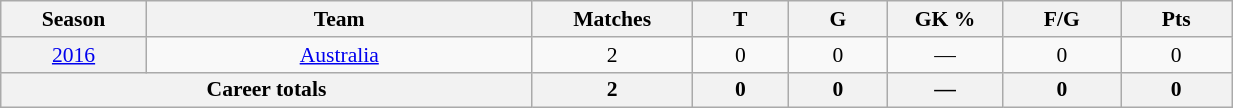<table class="wikitable sortable"  style="font-size:90%; text-align:center; width:65%;">
<tr>
<th width=2%>Season</th>
<th width=8%>Team</th>
<th width=2%>Matches</th>
<th width=2%>T</th>
<th width=2%>G</th>
<th width=2%>GK %</th>
<th width=2%>F/G</th>
<th width=2%>Pts</th>
</tr>
<tr>
<th scope="row" style="text-align:center; font-weight:normal;"><a href='#'>2016</a></th>
<td style="text-align:center;"> <a href='#'>Australia</a></td>
<td>2</td>
<td>0</td>
<td>0</td>
<td>—</td>
<td>0</td>
<td>0</td>
</tr>
<tr class="sortbottom">
<th colspan=2>Career totals</th>
<th>2</th>
<th>0</th>
<th>0</th>
<th>—</th>
<th>0</th>
<th>0</th>
</tr>
</table>
